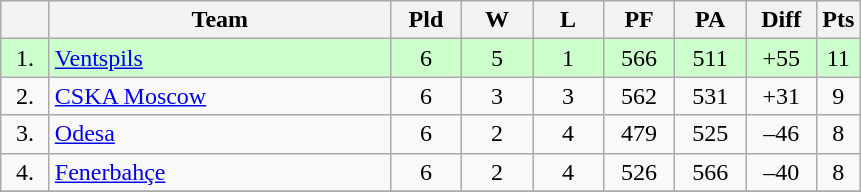<table class="wikitable" style="text-align:center">
<tr>
<th width="25"></th>
<th width="220">Team</th>
<th width="40">Pld</th>
<th width="40">W</th>
<th width="40">L</th>
<th width="40">PF</th>
<th width="40">PA</th>
<th width="40">Diff</th>
<th>Pts</th>
</tr>
<tr style="background:#cfc;">
<td>1.</td>
<td align="left"> <a href='#'>Ventspils</a></td>
<td>6</td>
<td>5</td>
<td>1</td>
<td>566</td>
<td>511</td>
<td>+55</td>
<td>11</td>
</tr>
<tr>
<td>2.</td>
<td align="left"> <a href='#'>CSKA Moscow</a></td>
<td>6</td>
<td>3</td>
<td>3</td>
<td>562</td>
<td>531</td>
<td>+31</td>
<td>9</td>
</tr>
<tr>
<td>3.</td>
<td align="left"> <a href='#'>Odesa</a></td>
<td>6</td>
<td>2</td>
<td>4</td>
<td>479</td>
<td>525</td>
<td>–46</td>
<td>8</td>
</tr>
<tr>
<td>4.</td>
<td align="left"> <a href='#'>Fenerbahçe</a></td>
<td>6</td>
<td>2</td>
<td>4</td>
<td>526</td>
<td>566</td>
<td>–40</td>
<td>8</td>
</tr>
<tr>
</tr>
</table>
